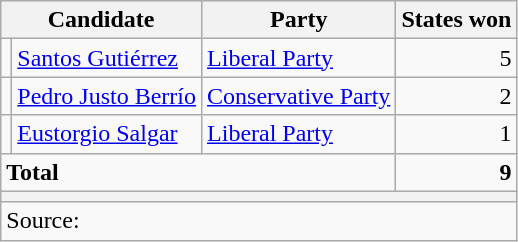<table class="wikitable sortable">
<tr>
<th colspan=2>Candidate</th>
<th>Party</th>
<th>States won</th>
</tr>
<tr>
<td bgcolor=></td>
<td align=left><a href='#'>Santos Gutiérrez</a></td>
<td align=left><a href='#'>Liberal Party</a></td>
<td align=right>5</td>
</tr>
<tr>
<td bgcolor=></td>
<td align=left><a href='#'>Pedro Justo Berrío</a></td>
<td align=left><a href='#'>Conservative Party</a></td>
<td align=right>2</td>
</tr>
<tr>
<td bgcolor=></td>
<td align=left><a href='#'>Eustorgio Salgar</a></td>
<td align=left><a href='#'>Liberal Party</a></td>
<td align=right>1</td>
</tr>
<tr class=sortbottom>
<td align=left colspan=3><strong>Total</strong></td>
<td align=right><strong>9</strong></td>
</tr>
<tr class=sortbottom>
<th colspan=4></th>
</tr>
<tr class=sortbottom>
<td align=left colspan=4>Source: </td>
</tr>
</table>
